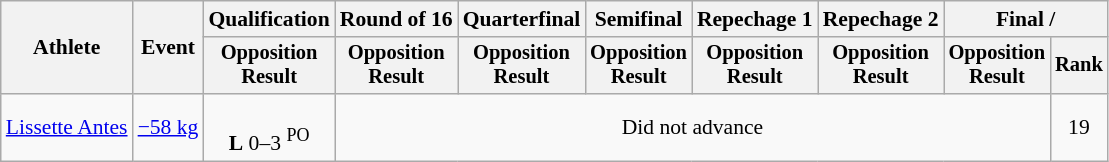<table class="wikitable" style="font-size:90%">
<tr>
<th rowspan=2>Athlete</th>
<th rowspan=2>Event</th>
<th>Qualification</th>
<th>Round of 16</th>
<th>Quarterfinal</th>
<th>Semifinal</th>
<th>Repechage 1</th>
<th>Repechage 2</th>
<th colspan=2>Final / </th>
</tr>
<tr style="font-size: 95%">
<th>Opposition<br>Result</th>
<th>Opposition<br>Result</th>
<th>Opposition<br>Result</th>
<th>Opposition<br>Result</th>
<th>Opposition<br>Result</th>
<th>Opposition<br>Result</th>
<th>Opposition<br>Result</th>
<th>Rank</th>
</tr>
<tr align=center>
<td align=left><a href='#'>Lissette Antes</a></td>
<td align=left><a href='#'>−58 kg</a></td>
<td><br><strong>L</strong> 0–3 <sup>PO</sup></td>
<td colspan=6>Did not advance</td>
<td>19</td>
</tr>
</table>
